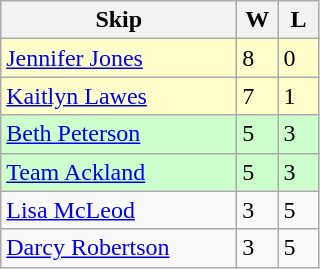<table class=wikitable>
<tr>
<th width=150>Skip</th>
<th width=20>W</th>
<th width=20>L</th>
</tr>
<tr bgcolor=#ffffcc>
<td><a href='#'>Jennifer Jones</a></td>
<td>8</td>
<td>0</td>
</tr>
<tr bgcolor=#ffffcc>
<td><a href='#'>Kaitlyn Lawes</a></td>
<td>7</td>
<td>1</td>
</tr>
<tr bgcolor=#ccffcc>
<td><a href='#'>Beth Peterson</a></td>
<td>5</td>
<td>3</td>
</tr>
<tr bgcolor=#ccffcc>
<td><a href='#'>Team Ackland</a></td>
<td>5</td>
<td>3</td>
</tr>
<tr>
<td><a href='#'>Lisa McLeod</a></td>
<td>3</td>
<td>5</td>
</tr>
<tr>
<td><a href='#'>Darcy Robertson</a></td>
<td>3</td>
<td>5</td>
</tr>
</table>
